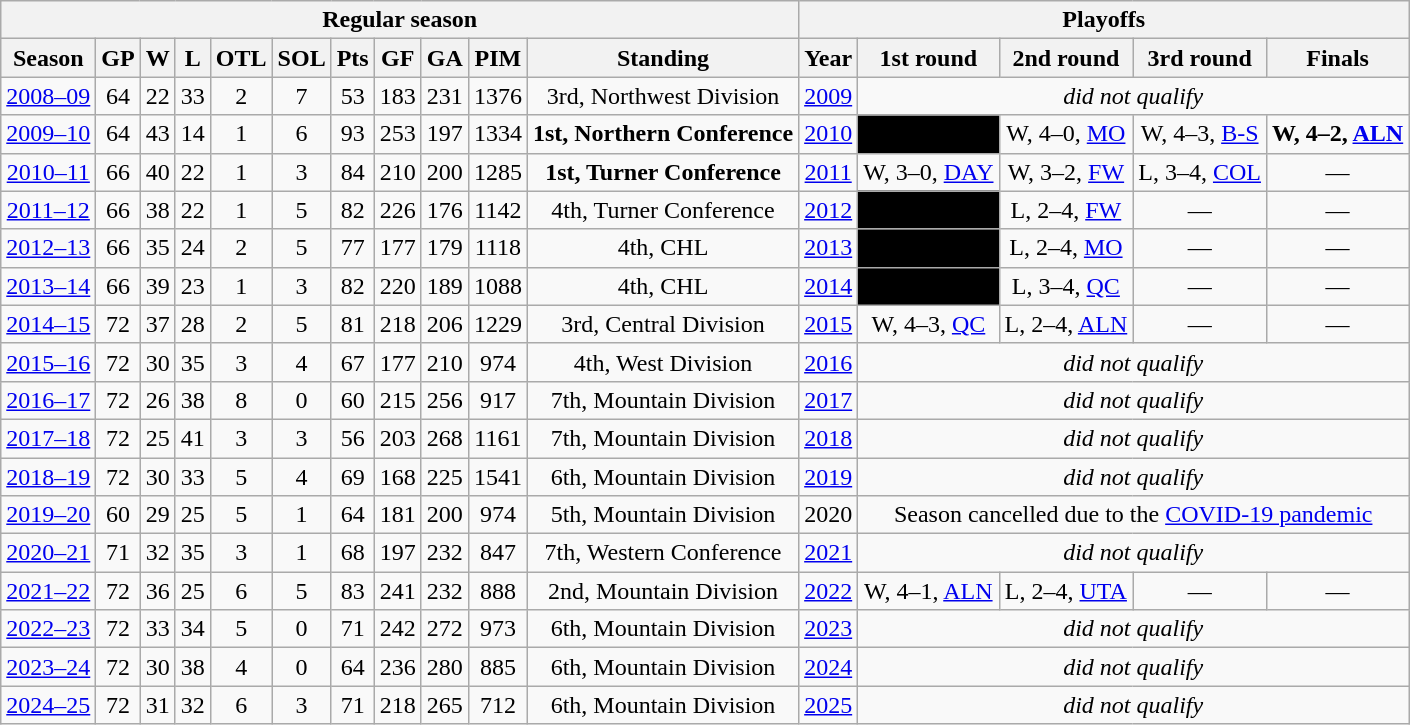<table class="wikitable" style="text-align:center">
<tr>
<th colspan=11>Regular season</th>
<th colspan=5>Playoffs</th>
</tr>
<tr>
<th>Season</th>
<th>GP</th>
<th>W</th>
<th>L</th>
<th>OTL</th>
<th>SOL</th>
<th>Pts</th>
<th>GF</th>
<th>GA</th>
<th>PIM</th>
<th>Standing</th>
<th>Year</th>
<th>1st round</th>
<th>2nd round</th>
<th>3rd round</th>
<th>Finals</th>
</tr>
<tr>
<td><a href='#'>2008–09</a></td>
<td>64</td>
<td>22</td>
<td>33</td>
<td>2</td>
<td>7</td>
<td>53</td>
<td>183</td>
<td>231</td>
<td>1376</td>
<td>3rd, Northwest Division</td>
<td><a href='#'>2009</a></td>
<td colspan=4><em>did not qualify</em></td>
</tr>
<tr>
<td><a href='#'>2009–10</a></td>
<td>64</td>
<td>43</td>
<td>14</td>
<td>1</td>
<td>6</td>
<td>93</td>
<td>253</td>
<td>197</td>
<td>1334</td>
<td><strong>1st, Northern Conference</strong></td>
<td><a href='#'>2010</a></td>
<td bgcolor=#000000>—</td>
<td>W, 4–0, <a href='#'>MO</a></td>
<td>W, 4–3, <a href='#'>B-S</a></td>
<td><strong>W, 4–2, <a href='#'>ALN</a></strong></td>
</tr>
<tr>
<td><a href='#'>2010–11</a></td>
<td>66</td>
<td>40</td>
<td>22</td>
<td>1</td>
<td>3</td>
<td>84</td>
<td>210</td>
<td>200</td>
<td>1285</td>
<td><strong>1st, Turner Conference</strong></td>
<td><a href='#'>2011</a></td>
<td>W, 3–0, <a href='#'>DAY</a></td>
<td>W, 3–2, <a href='#'>FW</a></td>
<td>L, 3–4, <a href='#'>COL</a></td>
<td>—</td>
</tr>
<tr>
<td><a href='#'>2011–12</a></td>
<td>66</td>
<td>38</td>
<td>22</td>
<td>1</td>
<td>5</td>
<td>82</td>
<td>226</td>
<td>176</td>
<td>1142</td>
<td>4th, Turner Conference</td>
<td><a href='#'>2012</a></td>
<td bgcolor=#000000>—</td>
<td>L, 2–4, <a href='#'>FW</a></td>
<td>—</td>
<td>—</td>
</tr>
<tr>
<td><a href='#'>2012–13</a></td>
<td>66</td>
<td>35</td>
<td>24</td>
<td>2</td>
<td>5</td>
<td>77</td>
<td>177</td>
<td>179</td>
<td>1118</td>
<td>4th, CHL</td>
<td><a href='#'>2013</a></td>
<td bgcolor=#000000>—</td>
<td>L, 2–4, <a href='#'>MO</a></td>
<td>—</td>
<td>—</td>
</tr>
<tr>
<td><a href='#'>2013–14</a></td>
<td>66</td>
<td>39</td>
<td>23</td>
<td>1</td>
<td>3</td>
<td>82</td>
<td>220</td>
<td>189</td>
<td>1088</td>
<td>4th, CHL</td>
<td><a href='#'>2014</a></td>
<td bgcolor=#000000>—</td>
<td>L, 3–4, <a href='#'>QC</a></td>
<td>—</td>
<td>—</td>
</tr>
<tr>
<td><a href='#'>2014–15</a></td>
<td>72</td>
<td>37</td>
<td>28</td>
<td>2</td>
<td>5</td>
<td>81</td>
<td>218</td>
<td>206</td>
<td>1229</td>
<td>3rd, Central Division</td>
<td><a href='#'>2015</a></td>
<td>W, 4–3, <a href='#'>QC</a></td>
<td>L, 2–4, <a href='#'>ALN</a></td>
<td>—</td>
<td>—</td>
</tr>
<tr>
<td><a href='#'>2015–16</a></td>
<td>72</td>
<td>30</td>
<td>35</td>
<td>3</td>
<td>4</td>
<td>67</td>
<td>177</td>
<td>210</td>
<td>974</td>
<td>4th, West Division</td>
<td><a href='#'>2016</a></td>
<td colspan=4><em>did not qualify</em></td>
</tr>
<tr>
<td><a href='#'>2016–17</a></td>
<td>72</td>
<td>26</td>
<td>38</td>
<td>8</td>
<td>0</td>
<td>60</td>
<td>215</td>
<td>256</td>
<td>917</td>
<td>7th, Mountain Division</td>
<td><a href='#'>2017</a></td>
<td colspan=4><em>did not qualify</em></td>
</tr>
<tr>
<td><a href='#'>2017–18</a></td>
<td>72</td>
<td>25</td>
<td>41</td>
<td>3</td>
<td>3</td>
<td>56</td>
<td>203</td>
<td>268</td>
<td>1161</td>
<td>7th, Mountain Division</td>
<td><a href='#'>2018</a></td>
<td colspan=4><em>did not qualify</em></td>
</tr>
<tr>
<td><a href='#'>2018–19</a></td>
<td>72</td>
<td>30</td>
<td>33</td>
<td>5</td>
<td>4</td>
<td>69</td>
<td>168</td>
<td>225</td>
<td>1541</td>
<td>6th, Mountain Division</td>
<td><a href='#'>2019</a></td>
<td colspan=4><em>did not qualify</em></td>
</tr>
<tr>
<td><a href='#'>2019–20</a></td>
<td>60</td>
<td>29</td>
<td>25</td>
<td>5</td>
<td>1</td>
<td>64</td>
<td>181</td>
<td>200</td>
<td>974</td>
<td>5th, Mountain Division</td>
<td>2020</td>
<td colspan=4>Season cancelled due to the <a href='#'>COVID-19 pandemic</a></td>
</tr>
<tr>
<td><a href='#'>2020–21</a></td>
<td>71</td>
<td>32</td>
<td>35</td>
<td>3</td>
<td>1</td>
<td>68</td>
<td>197</td>
<td>232</td>
<td>847</td>
<td>7th, Western Conference</td>
<td><a href='#'>2021</a></td>
<td colspan=4><em>did not qualify</em></td>
</tr>
<tr>
<td><a href='#'>2021–22</a></td>
<td>72</td>
<td>36</td>
<td>25</td>
<td>6</td>
<td>5</td>
<td>83</td>
<td>241</td>
<td>232</td>
<td>888</td>
<td>2nd, Mountain Division</td>
<td><a href='#'>2022</a></td>
<td>W, 4–1, <a href='#'>ALN</a></td>
<td>L, 2–4, <a href='#'>UTA</a></td>
<td>—</td>
<td>—</td>
</tr>
<tr>
<td><a href='#'>2022–23</a></td>
<td>72</td>
<td>33</td>
<td>34</td>
<td>5</td>
<td>0</td>
<td>71</td>
<td>242</td>
<td>272</td>
<td>973</td>
<td>6th, Mountain Division</td>
<td><a href='#'>2023</a></td>
<td colspan=4><em>did not qualify</em></td>
</tr>
<tr>
<td><a href='#'>2023–24</a></td>
<td>72</td>
<td>30</td>
<td>38</td>
<td>4</td>
<td>0</td>
<td>64</td>
<td>236</td>
<td>280</td>
<td>885</td>
<td>6th, Mountain Division</td>
<td><a href='#'>2024</a></td>
<td colspan=4><em>did not qualify</em></td>
</tr>
<tr>
<td><a href='#'>2024–25</a></td>
<td>72</td>
<td>31</td>
<td>32</td>
<td>6</td>
<td>3</td>
<td>71</td>
<td>218</td>
<td>265</td>
<td>712</td>
<td>6th, Mountain Division</td>
<td><a href='#'>2025</a></td>
<td colspan=4><em>did not qualify</em></td>
</tr>
</table>
